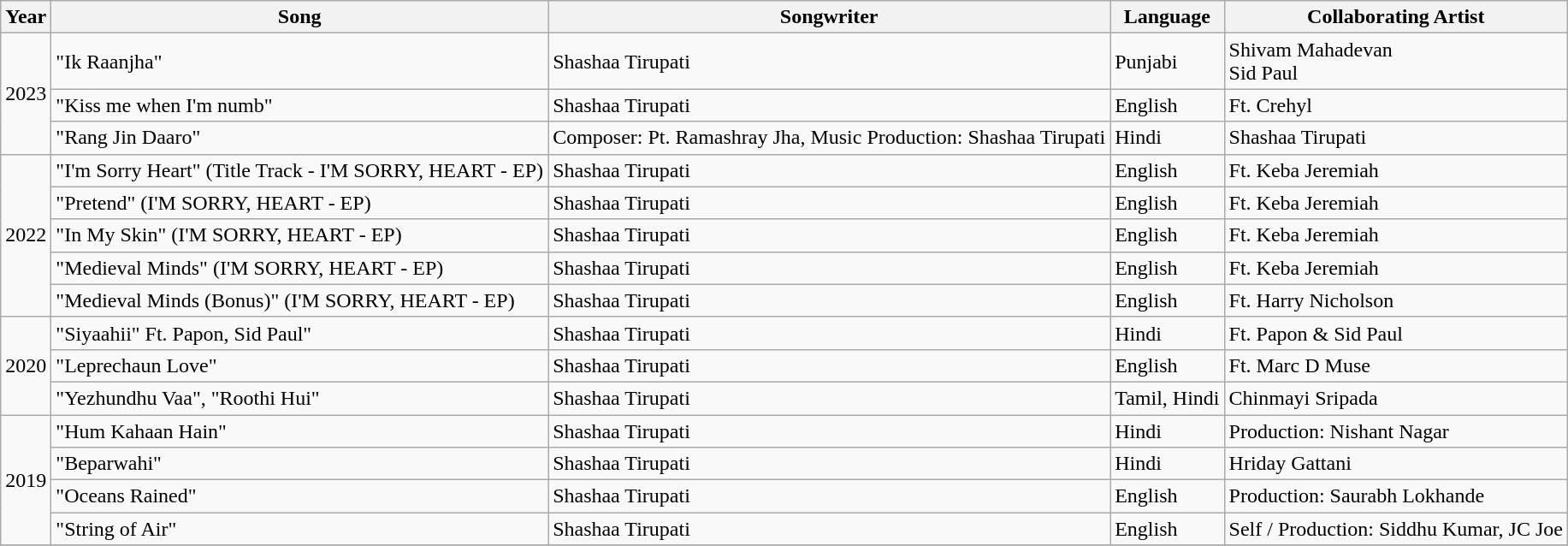<table class="wikitable sortable">
<tr>
<th>Year</th>
<th>Song</th>
<th>Songwriter</th>
<th>Language</th>
<th>Collaborating Artist</th>
</tr>
<tr>
<td rowspan="3">2023</td>
<td>"Ik Raanjha"</td>
<td>Shashaa Tirupati</td>
<td>Punjabi</td>
<td>Shivam Mahadevan<br>Sid Paul</td>
</tr>
<tr>
<td>"Kiss me when I'm numb"</td>
<td>Shashaa Tirupati</td>
<td>English</td>
<td>Ft. Crehyl</td>
</tr>
<tr>
<td>"Rang Jin Daaro"</td>
<td>Composer: Pt. Ramashray Jha, Music Production: Shashaa Tirupati</td>
<td>Hindi</td>
<td>Shashaa Tirupati</td>
</tr>
<tr>
<td rowspan="5">2022</td>
<td>"I'm Sorry Heart" (Title Track - I'M SORRY, HEART - EP)</td>
<td>Shashaa Tirupati</td>
<td>English</td>
<td>Ft. Keba Jeremiah</td>
</tr>
<tr>
<td>"Pretend" (I'M SORRY, HEART - EP)</td>
<td>Shashaa Tirupati</td>
<td>English</td>
<td>Ft. Keba Jeremiah</td>
</tr>
<tr>
<td>"In My Skin" (I'M SORRY, HEART - EP)</td>
<td>Shashaa Tirupati</td>
<td>English</td>
<td>Ft. Keba Jeremiah</td>
</tr>
<tr>
<td>"Medieval Minds" (I'M SORRY, HEART - EP)</td>
<td>Shashaa Tirupati</td>
<td>English</td>
<td>Ft. Keba Jeremiah</td>
</tr>
<tr>
<td>"Medieval Minds (Bonus)" (I'M SORRY, HEART - EP)</td>
<td>Shashaa Tirupati</td>
<td>English</td>
<td>Ft. Harry Nicholson</td>
</tr>
<tr>
<td rowspan="3">2020</td>
<td>"Siyaahii" Ft. Papon, Sid Paul"</td>
<td>Shashaa Tirupati</td>
<td>Hindi</td>
<td>Ft. Papon & Sid Paul</td>
</tr>
<tr>
<td>"Leprechaun Love"</td>
<td>Shashaa Tirupati</td>
<td>English</td>
<td>Ft. Marc D Muse</td>
</tr>
<tr>
<td>"Yezhundhu Vaa", "Roothi Hui"</td>
<td>Shashaa Tirupati</td>
<td>Tamil, Hindi</td>
<td>Chinmayi Sripada</td>
</tr>
<tr>
<td rowspan="4">2019</td>
<td>"Hum Kahaan Hain"</td>
<td>Shashaa Tirupati</td>
<td>Hindi</td>
<td>Production: Nishant Nagar</td>
</tr>
<tr>
<td>"Beparwahi"</td>
<td>Shashaa Tirupati</td>
<td>Hindi</td>
<td>Hriday Gattani</td>
</tr>
<tr>
<td>"Oceans Rained"</td>
<td>Shashaa Tirupati</td>
<td>English</td>
<td>Production: Saurabh Lokhande</td>
</tr>
<tr>
<td>"String of Air"</td>
<td>Shashaa Tirupati</td>
<td>English</td>
<td>Self / Production: Siddhu Kumar, JC Joe</td>
</tr>
<tr>
</tr>
</table>
